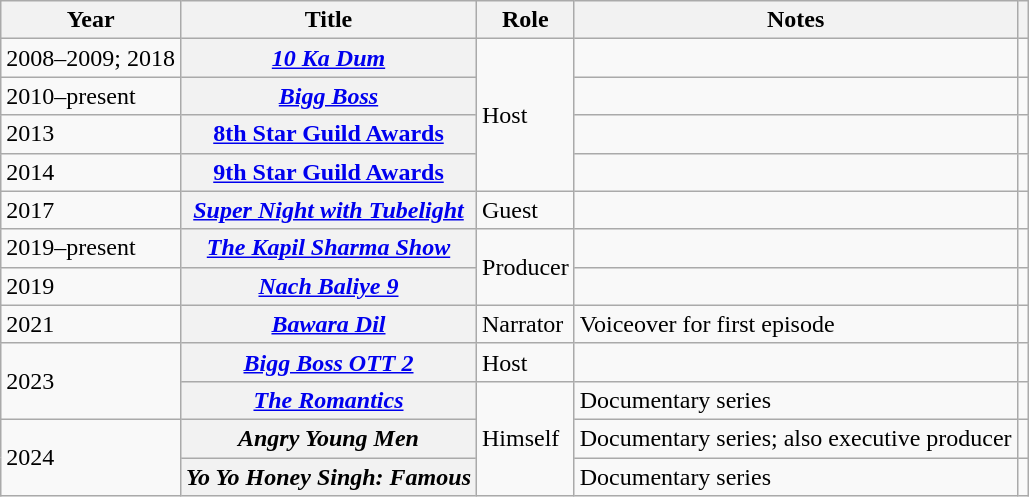<table class="wikitable unsortable plainrowheaders">
<tr>
<th scope="col">Year</th>
<th scope="col">Title</th>
<th scope="col">Role</th>
<th scope="col" class="unsortable">Notes</th>
<th scope="col" class="unsortable"></th>
</tr>
<tr>
<td>2008–2009; 2018</td>
<th scope="row"><em><a href='#'>10 Ka Dum</a></em></th>
<td rowspan="4">Host</td>
<td></td>
<td style="text-align:center;"></td>
</tr>
<tr>
<td>2010–present</td>
<th scope="row"><a href='#'><em>Bigg Boss</em></a></th>
<td></td>
<td style="text-align:center;"></td>
</tr>
<tr>
<td>2013</td>
<th scope="row"><a href='#'>8th Star Guild Awards</a></th>
<td></td>
<td style="text-align:center;"></td>
</tr>
<tr>
<td>2014</td>
<th scope="row"><a href='#'>9th Star Guild Awards</a></th>
<td></td>
<td style="text-align:center;"></td>
</tr>
<tr>
<td>2017</td>
<th scope="row"><em><a href='#'>Super Night with Tubelight</a></em></th>
<td>Guest</td>
<td></td>
<td style="text-align:center;"></td>
</tr>
<tr>
<td>2019–present</td>
<th scope="row"><em><a href='#'>The Kapil Sharma Show</a></em></th>
<td rowspan="2">Producer</td>
<td></td>
<td style="text-align:center;"></td>
</tr>
<tr>
<td>2019</td>
<th scope="row"><em><a href='#'>Nach Baliye 9</a></em></th>
<td></td>
<td style="text-align:center;"></td>
</tr>
<tr>
<td>2021</td>
<th scope="row"><em><a href='#'>Bawara Dil</a></em></th>
<td>Narrator</td>
<td>Voiceover for first episode</td>
<td style="text-align:center;"></td>
</tr>
<tr>
<td rowspan="2">2023</td>
<th scope="row"><a href='#'><em>Bigg Boss OTT 2</em></a></th>
<td>Host</td>
<td></td>
<td style="text-align:center;"></td>
</tr>
<tr>
<th scope="row"><em><a href='#'>The Romantics</a></em></th>
<td rowspan="3">Himself</td>
<td>Documentary series</td>
<td style="text-align:center;"></td>
</tr>
<tr>
<td rowspan="2">2024</td>
<th scope="row"><em>Angry Young Men</em></th>
<td>Documentary series; also executive producer</td>
<td style="text-align:center;"></td>
</tr>
<tr>
<th scope="row"><em>Yo Yo Honey Singh: Famous</em></th>
<td>Documentary series</td>
<td style="text-align:center;"></td>
</tr>
</table>
